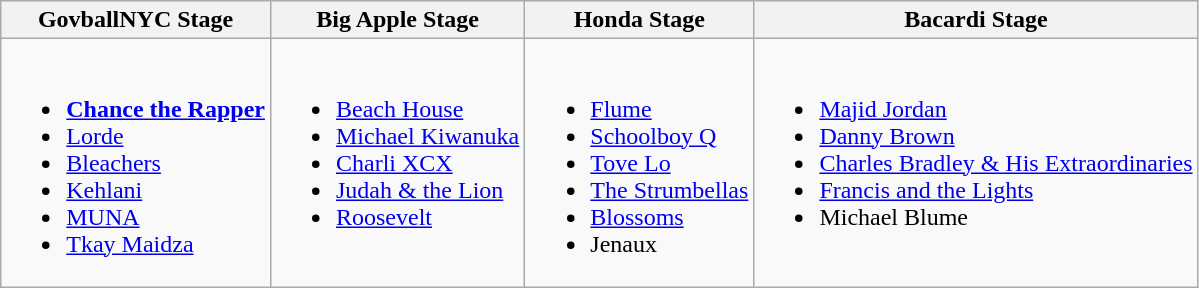<table class="wikitable">
<tr>
<th>GovballNYC Stage</th>
<th>Big Apple Stage</th>
<th>Honda Stage</th>
<th>Bacardi Stage</th>
</tr>
<tr valign="top">
<td><br><ul><li><strong><a href='#'>Chance the Rapper</a></strong></li><li><a href='#'>Lorde</a></li><li><a href='#'>Bleachers</a></li><li><a href='#'>Kehlani</a></li><li><a href='#'>MUNA</a></li><li><a href='#'>Tkay Maidza</a></li></ul></td>
<td><br><ul><li><a href='#'>Beach House</a></li><li><a href='#'>Michael Kiwanuka</a></li><li><a href='#'>Charli XCX</a></li><li><a href='#'>Judah & the Lion</a></li><li><a href='#'>Roosevelt</a></li></ul></td>
<td><br><ul><li><a href='#'>Flume</a></li><li><a href='#'>Schoolboy Q</a></li><li><a href='#'>Tove Lo</a></li><li><a href='#'>The Strumbellas</a></li><li><a href='#'>Blossoms</a></li><li>Jenaux</li></ul></td>
<td><br><ul><li><a href='#'>Majid Jordan</a></li><li><a href='#'>Danny Brown</a></li><li><a href='#'>Charles Bradley & His Extraordinaries</a></li><li><a href='#'>Francis and the Lights</a></li><li>Michael Blume</li></ul></td>
</tr>
</table>
